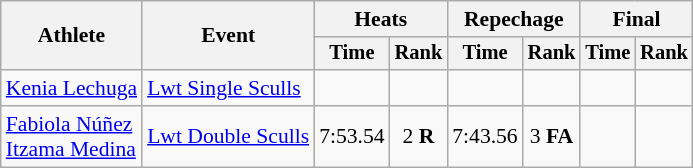<table class="wikitable" style="font-size:90%">
<tr>
<th rowspan=2>Athlete</th>
<th rowspan=2>Event</th>
<th colspan="2">Heats</th>
<th colspan="2">Repechage</th>
<th colspan="2">Final</th>
</tr>
<tr style="font-size:95%">
<th>Time</th>
<th>Rank</th>
<th>Time</th>
<th>Rank</th>
<th>Time</th>
<th>Rank</th>
</tr>
<tr align=center>
<td align=left><a href='#'>Kenia Lechuga</a></td>
<td align=left><a href='#'>Lwt Single Sculls</a></td>
<td></td>
<td></td>
<td></td>
<td></td>
<td></td>
<td></td>
</tr>
<tr align=center>
<td align=left><a href='#'>Fabiola Núñez</a><br><a href='#'>Itzama Medina</a></td>
<td align=left><a href='#'>Lwt Double Sculls</a></td>
<td>7:53.54</td>
<td>2 <strong>R</strong></td>
<td>7:43.56</td>
<td>3 <strong>FA</strong></td>
<td></td>
<td></td>
</tr>
</table>
